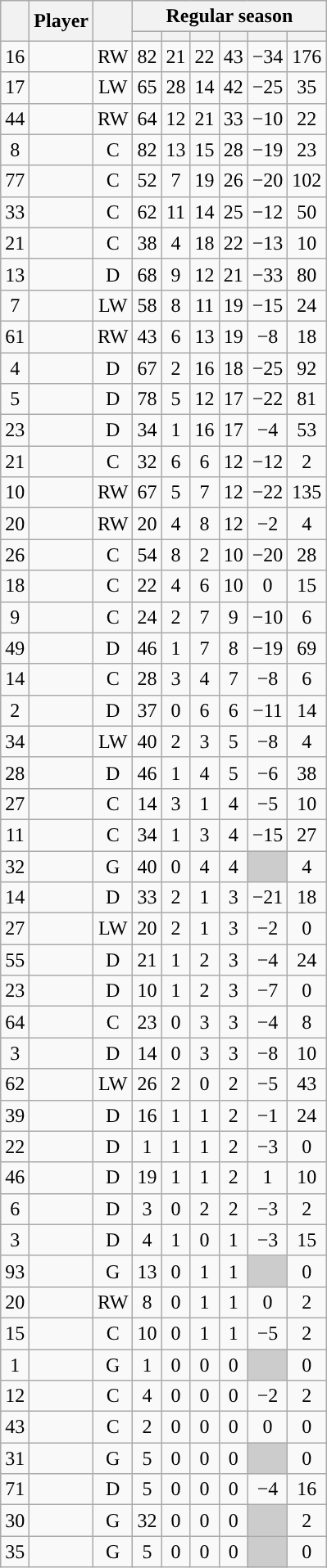<table class="wikitable sortable plainrowheaders" style="text-align:center;">
<tr>
<th scope="col" data-sort-type="number" rowspan="2"></th>
<th scope="col" rowspan="2">Player</th>
<th scope="col" rowspan="2"></th>
<th scope=colgroup colspan=6>Regular season</th>
</tr>
<tr>
<th scope="col" data-sort-type="number"></th>
<th scope="col" data-sort-type="number"></th>
<th scope="col" data-sort-type="number"></th>
<th scope="col" data-sort-type="number"></th>
<th scope="col" data-sort-type="number"></th>
<th scope="col" data-sort-type="number"></th>
</tr>
<tr>
<td scope="row">16</td>
<td align="left"></td>
<td>RW</td>
<td>82</td>
<td>21</td>
<td>22</td>
<td>43</td>
<td>−34</td>
<td>176</td>
</tr>
<tr>
<td scope="row">17</td>
<td align="left"></td>
<td>LW</td>
<td>65</td>
<td>28</td>
<td>14</td>
<td>42</td>
<td>−25</td>
<td>35</td>
</tr>
<tr>
<td scope="row">44</td>
<td align="left"></td>
<td>RW</td>
<td>64</td>
<td>12</td>
<td>21</td>
<td>33</td>
<td>−10</td>
<td>22</td>
</tr>
<tr>
<td scope="row">8</td>
<td align="left"></td>
<td>C</td>
<td>82</td>
<td>13</td>
<td>15</td>
<td>28</td>
<td>−19</td>
<td>23</td>
</tr>
<tr>
<td scope="row">77</td>
<td align="left"></td>
<td>C</td>
<td>52</td>
<td>7</td>
<td>19</td>
<td>26</td>
<td>−20</td>
<td>102</td>
</tr>
<tr>
<td scope="row">33</td>
<td align="left"></td>
<td>C</td>
<td>62</td>
<td>11</td>
<td>14</td>
<td>25</td>
<td>−12</td>
<td>50</td>
</tr>
<tr>
<td scope="row">21</td>
<td align="left"></td>
<td>C</td>
<td>38</td>
<td>4</td>
<td>18</td>
<td>22</td>
<td>−13</td>
<td>10</td>
</tr>
<tr>
<td scope="row">13</td>
<td align="left"></td>
<td>D</td>
<td>68</td>
<td>9</td>
<td>12</td>
<td>21</td>
<td>−33</td>
<td>80</td>
</tr>
<tr>
<td scope="row">7</td>
<td align="left"></td>
<td>LW</td>
<td>58</td>
<td>8</td>
<td>11</td>
<td>19</td>
<td>−15</td>
<td>24</td>
</tr>
<tr>
<td scope="row">61</td>
<td align="left"></td>
<td>RW</td>
<td>43</td>
<td>6</td>
<td>13</td>
<td>19</td>
<td>−8</td>
<td>18</td>
</tr>
<tr>
<td scope="row">4</td>
<td align="left"></td>
<td>D</td>
<td>67</td>
<td>2</td>
<td>16</td>
<td>18</td>
<td>−25</td>
<td>92</td>
</tr>
<tr>
<td scope="row">5</td>
<td align="left"></td>
<td>D</td>
<td>78</td>
<td>5</td>
<td>12</td>
<td>17</td>
<td>−22</td>
<td>81</td>
</tr>
<tr>
<td scope="row">23</td>
<td align="left"></td>
<td>D</td>
<td>34</td>
<td>1</td>
<td>16</td>
<td>17</td>
<td>−4</td>
<td>53</td>
</tr>
<tr>
<td scope="row">21</td>
<td align="left"></td>
<td>C</td>
<td>32</td>
<td>6</td>
<td>6</td>
<td>12</td>
<td>−12</td>
<td>2</td>
</tr>
<tr>
<td scope="row">10</td>
<td align="left"></td>
<td>RW</td>
<td>67</td>
<td>5</td>
<td>7</td>
<td>12</td>
<td>−22</td>
<td>135</td>
</tr>
<tr>
<td scope="row">20</td>
<td align="left"></td>
<td>RW</td>
<td>20</td>
<td>4</td>
<td>8</td>
<td>12</td>
<td>−2</td>
<td>4</td>
</tr>
<tr>
<td scope="row">26</td>
<td align="left"></td>
<td>C</td>
<td>54</td>
<td>8</td>
<td>2</td>
<td>10</td>
<td>−20</td>
<td>28</td>
</tr>
<tr>
<td scope="row">18</td>
<td align="left"></td>
<td>C</td>
<td>22</td>
<td>4</td>
<td>6</td>
<td>10</td>
<td>0</td>
<td>15</td>
</tr>
<tr>
<td scope="row">9</td>
<td align="left"></td>
<td>C</td>
<td>24</td>
<td>2</td>
<td>7</td>
<td>9</td>
<td>−10</td>
<td>6</td>
</tr>
<tr>
<td scope="row">49</td>
<td align="left"></td>
<td>D</td>
<td>46</td>
<td>1</td>
<td>7</td>
<td>8</td>
<td>−19</td>
<td>69</td>
</tr>
<tr>
<td scope="row">14</td>
<td align="left"></td>
<td>C</td>
<td>28</td>
<td>3</td>
<td>4</td>
<td>7</td>
<td>−8</td>
<td>6</td>
</tr>
<tr>
<td scope="row">2</td>
<td align="left"></td>
<td>D</td>
<td>37</td>
<td>0</td>
<td>6</td>
<td>6</td>
<td>−11</td>
<td>14</td>
</tr>
<tr>
<td scope="row">34</td>
<td align="left"></td>
<td>LW</td>
<td>40</td>
<td>2</td>
<td>3</td>
<td>5</td>
<td>−8</td>
<td>4</td>
</tr>
<tr>
<td scope="row">28</td>
<td align="left"></td>
<td>D</td>
<td>46</td>
<td>1</td>
<td>4</td>
<td>5</td>
<td>−6</td>
<td>38</td>
</tr>
<tr>
<td scope="row">27</td>
<td align="left"></td>
<td>C</td>
<td>14</td>
<td>3</td>
<td>1</td>
<td>4</td>
<td>−5</td>
<td>10</td>
</tr>
<tr>
<td scope="row">11</td>
<td align="left"></td>
<td>C</td>
<td>34</td>
<td>1</td>
<td>3</td>
<td>4</td>
<td>−15</td>
<td>27</td>
</tr>
<tr>
<td scope="row">32</td>
<td align="left"></td>
<td>G</td>
<td>40</td>
<td>0</td>
<td>4</td>
<td>4</td>
<td style="background:#ccc"></td>
<td>4</td>
</tr>
<tr>
<td scope="row">14</td>
<td align="left"></td>
<td>D</td>
<td>33</td>
<td>2</td>
<td>1</td>
<td>3</td>
<td>−21</td>
<td>18</td>
</tr>
<tr>
<td scope="row">27</td>
<td align="left"></td>
<td>LW</td>
<td>20</td>
<td>2</td>
<td>1</td>
<td>3</td>
<td>−2</td>
<td>0</td>
</tr>
<tr>
<td scope="row">55</td>
<td align="left"></td>
<td>D</td>
<td>21</td>
<td>1</td>
<td>2</td>
<td>3</td>
<td>−4</td>
<td>24</td>
</tr>
<tr>
<td scope="row">23</td>
<td align="left"></td>
<td>D</td>
<td>10</td>
<td>1</td>
<td>2</td>
<td>3</td>
<td>−7</td>
<td>0</td>
</tr>
<tr>
<td scope="row">64</td>
<td align="left"></td>
<td>C</td>
<td>23</td>
<td>0</td>
<td>3</td>
<td>3</td>
<td>−4</td>
<td>8</td>
</tr>
<tr>
<td scope="row">3</td>
<td align="left"></td>
<td>D</td>
<td>14</td>
<td>0</td>
<td>3</td>
<td>3</td>
<td>−8</td>
<td>10</td>
</tr>
<tr>
<td scope="row">62</td>
<td align="left"></td>
<td>LW</td>
<td>26</td>
<td>2</td>
<td>0</td>
<td>2</td>
<td>−5</td>
<td>43</td>
</tr>
<tr>
<td scope="row">39</td>
<td align="left"></td>
<td>D</td>
<td>16</td>
<td>1</td>
<td>1</td>
<td>2</td>
<td>−1</td>
<td>24</td>
</tr>
<tr>
<td scope="row">22</td>
<td align="left"></td>
<td>D</td>
<td>1</td>
<td>1</td>
<td>1</td>
<td>2</td>
<td>−3</td>
<td>0</td>
</tr>
<tr>
<td scope="row">46</td>
<td align="left"></td>
<td>D</td>
<td>19</td>
<td>1</td>
<td>1</td>
<td>2</td>
<td>1</td>
<td>10</td>
</tr>
<tr>
<td scope="row">6</td>
<td align="left"></td>
<td>D</td>
<td>3</td>
<td>0</td>
<td>2</td>
<td>2</td>
<td>−3</td>
<td>2</td>
</tr>
<tr>
<td scope="row">3</td>
<td align="left"></td>
<td>D</td>
<td>4</td>
<td>1</td>
<td>0</td>
<td>1</td>
<td>−3</td>
<td>15</td>
</tr>
<tr>
<td scope="row">93</td>
<td align="left"></td>
<td>G</td>
<td>13</td>
<td>0</td>
<td>1</td>
<td>1</td>
<td style="background:#ccc"></td>
<td>0</td>
</tr>
<tr>
<td scope="row">20</td>
<td align="left"></td>
<td>RW</td>
<td>8</td>
<td>0</td>
<td>1</td>
<td>1</td>
<td>0</td>
<td>2</td>
</tr>
<tr>
<td scope="row">15</td>
<td align="left"></td>
<td>C</td>
<td>10</td>
<td>0</td>
<td>1</td>
<td>1</td>
<td>−5</td>
<td>2</td>
</tr>
<tr>
<td scope="row">1</td>
<td align="left"></td>
<td>G</td>
<td>1</td>
<td>0</td>
<td>0</td>
<td>0</td>
<td style="background:#ccc"></td>
<td>0</td>
</tr>
<tr>
<td scope="row">12</td>
<td align="left"></td>
<td>C</td>
<td>4</td>
<td>0</td>
<td>0</td>
<td>0</td>
<td>−2</td>
<td>2</td>
</tr>
<tr>
<td scope="row">43</td>
<td align="left"></td>
<td>C</td>
<td>2</td>
<td>0</td>
<td>0</td>
<td>0</td>
<td>0</td>
<td>0</td>
</tr>
<tr>
<td scope="row">31</td>
<td align="left"></td>
<td>G</td>
<td>5</td>
<td>0</td>
<td>0</td>
<td>0</td>
<td style="background:#ccc"></td>
<td>0</td>
</tr>
<tr>
<td scope="row">71</td>
<td align="left"></td>
<td>D</td>
<td>5</td>
<td>0</td>
<td>0</td>
<td>0</td>
<td>−4</td>
<td>16</td>
</tr>
<tr>
<td scope="row">30</td>
<td align="left"></td>
<td>G</td>
<td>32</td>
<td>0</td>
<td>0</td>
<td>0</td>
<td style="background:#ccc"></td>
<td>2</td>
</tr>
<tr>
<td scope="row">35</td>
<td align="left"></td>
<td>G</td>
<td>5</td>
<td>0</td>
<td>0</td>
<td>0</td>
<td style="background:#ccc"></td>
<td>0</td>
</tr>
</table>
